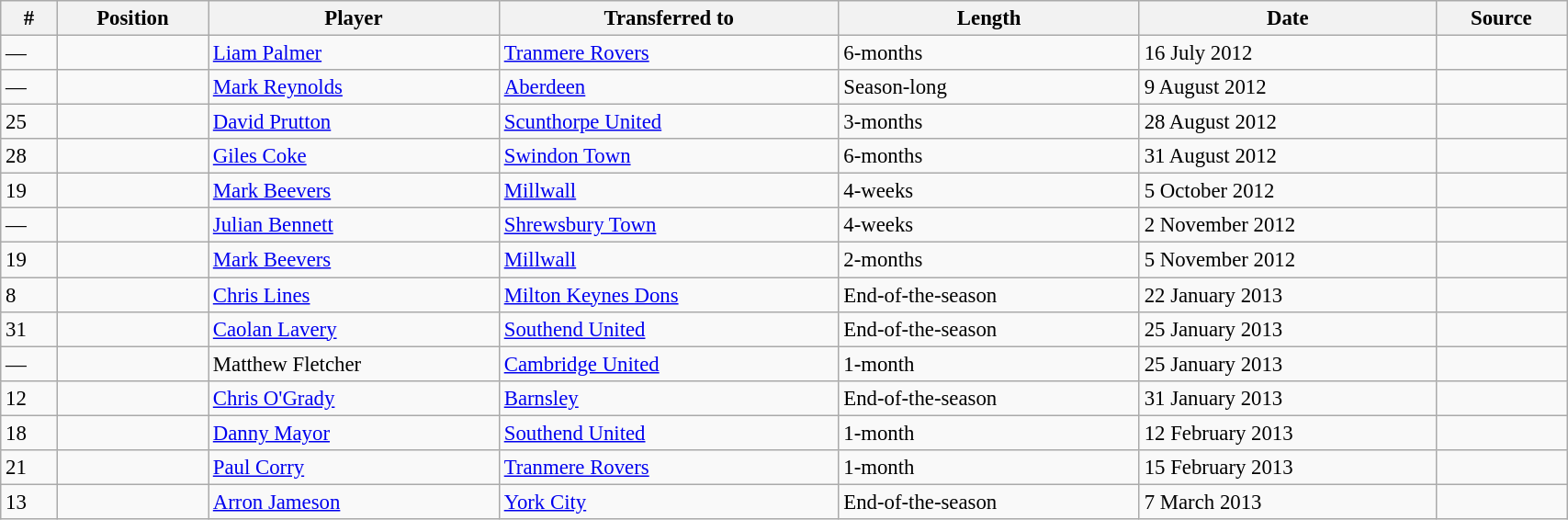<table class="wikitable" style="width:90%; text-align:center; font-size:95%; text-align:left;">
<tr>
<th>#</th>
<th>Position</th>
<th>Player</th>
<th>Transferred to</th>
<th>Length</th>
<th>Date</th>
<th>Source</th>
</tr>
<tr>
<td>—</td>
<td></td>
<td> <a href='#'>Liam Palmer</a></td>
<td><a href='#'>Tranmere Rovers</a></td>
<td>6-months</td>
<td>16 July 2012</td>
<td></td>
</tr>
<tr>
<td>—</td>
<td></td>
<td> <a href='#'>Mark Reynolds</a></td>
<td><a href='#'>Aberdeen</a></td>
<td>Season-long</td>
<td>9 August 2012</td>
<td></td>
</tr>
<tr>
<td>25</td>
<td></td>
<td> <a href='#'>David Prutton</a></td>
<td><a href='#'>Scunthorpe United</a></td>
<td>3-months</td>
<td>28 August 2012</td>
<td></td>
</tr>
<tr>
<td>28</td>
<td></td>
<td> <a href='#'>Giles Coke</a></td>
<td><a href='#'>Swindon Town</a></td>
<td>6-months</td>
<td>31 August 2012</td>
<td></td>
</tr>
<tr>
<td>19</td>
<td></td>
<td> <a href='#'>Mark Beevers</a></td>
<td><a href='#'>Millwall</a></td>
<td>4-weeks</td>
<td>5 October 2012</td>
<td></td>
</tr>
<tr>
<td>—</td>
<td></td>
<td> <a href='#'>Julian Bennett</a></td>
<td><a href='#'>Shrewsbury Town</a></td>
<td>4-weeks</td>
<td>2 November 2012</td>
<td></td>
</tr>
<tr>
<td>19</td>
<td></td>
<td> <a href='#'>Mark Beevers</a></td>
<td><a href='#'>Millwall</a></td>
<td>2-months</td>
<td>5 November 2012</td>
<td></td>
</tr>
<tr>
<td>8</td>
<td></td>
<td> <a href='#'>Chris Lines</a></td>
<td><a href='#'>Milton Keynes Dons</a></td>
<td>End-of-the-season</td>
<td>22 January 2013</td>
<td></td>
</tr>
<tr>
<td>31</td>
<td></td>
<td> <a href='#'>Caolan Lavery</a></td>
<td><a href='#'>Southend United</a></td>
<td>End-of-the-season</td>
<td>25 January 2013</td>
<td></td>
</tr>
<tr>
<td>—</td>
<td></td>
<td> Matthew Fletcher</td>
<td><a href='#'>Cambridge United</a></td>
<td>1-month</td>
<td>25 January 2013</td>
<td></td>
</tr>
<tr>
<td>12</td>
<td></td>
<td> <a href='#'>Chris O'Grady</a></td>
<td><a href='#'>Barnsley</a></td>
<td>End-of-the-season</td>
<td>31 January 2013</td>
<td></td>
</tr>
<tr>
<td>18</td>
<td></td>
<td> <a href='#'>Danny Mayor</a></td>
<td><a href='#'>Southend United</a></td>
<td>1-month</td>
<td>12 February 2013</td>
<td></td>
</tr>
<tr>
<td>21</td>
<td></td>
<td> <a href='#'>Paul Corry</a></td>
<td><a href='#'>Tranmere Rovers</a></td>
<td>1-month</td>
<td>15 February 2013</td>
<td></td>
</tr>
<tr>
<td>13</td>
<td></td>
<td> <a href='#'>Arron Jameson</a></td>
<td><a href='#'>York City</a></td>
<td>End-of-the-season</td>
<td>7 March 2013</td>
<td></td>
</tr>
</table>
